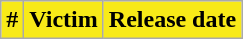<table class="wikitable">
<tr>
<th style="background:#f8ea18; color:#000;">#</th>
<th style="background:#f8ea18; color:#000;">Victim</th>
<th style="background:#f8ea18; color:#000;">Release date<br>










</th>
</tr>
</table>
